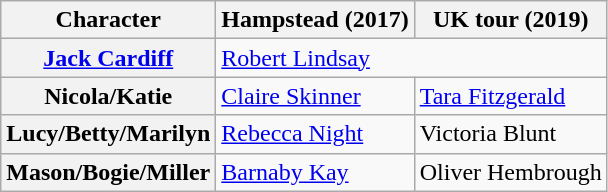<table class="wikitable">
<tr>
<th>Character</th>
<th>Hampstead (2017)</th>
<th>UK tour (2019)</th>
</tr>
<tr>
<th><a href='#'>Jack Cardiff</a></th>
<td colspan="2"><a href='#'>Robert Lindsay</a></td>
</tr>
<tr>
<th>Nicola/Katie</th>
<td><a href='#'>Claire Skinner</a></td>
<td><a href='#'>Tara Fitzgerald</a></td>
</tr>
<tr>
<th>Lucy/Betty/Marilyn</th>
<td><a href='#'>Rebecca Night</a></td>
<td>Victoria Blunt</td>
</tr>
<tr>
<th>Mason/Bogie/Miller</th>
<td><a href='#'>Barnaby Kay</a></td>
<td>Oliver Hembrough</td>
</tr>
</table>
